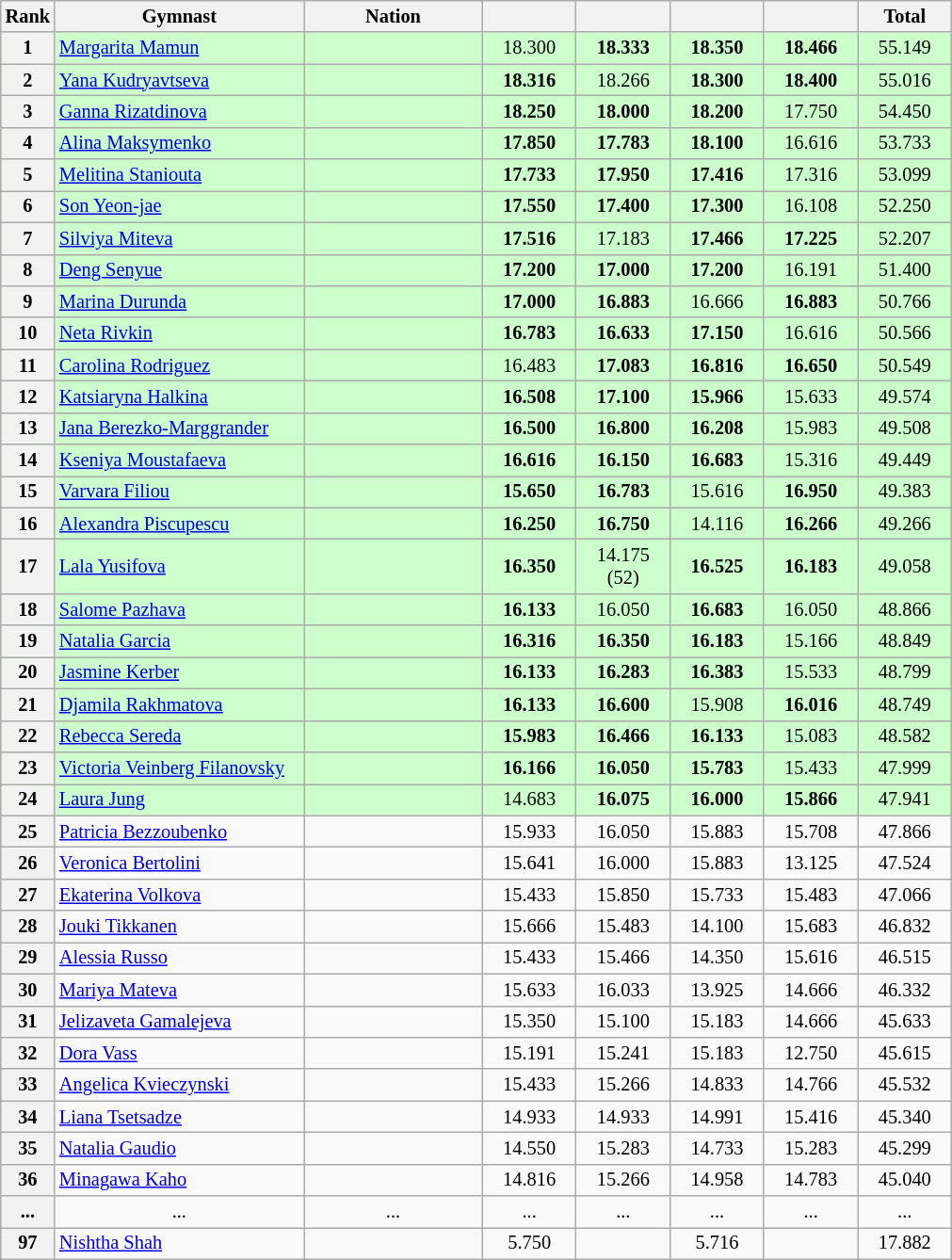<table class="wikitable sortable" style="text-align:center; font-size:85%">
<tr>
<th scope="col" style="width:20px;">Rank</th>
<th scope="col" style="width:170px;">Gymnast</th>
<th scope="col" style="width:120px;">Nation</th>
<th scope="col" style="width:60px;"></th>
<th scope="col" style="width:60px;"></th>
<th scope="col" style="width:60px;"></th>
<th scope="col" style="width:60px;"></th>
<th scope="col" style="width:60px;">Total</th>
</tr>
<tr bgcolor="#ccffcc">
<th>1</th>
<td align="left"><a href='#'>Margarita Mamun</a></td>
<td style="text-align:left;"></td>
<td>18.300</td>
<td><strong>18.333</strong></td>
<td><strong>18.350</strong></td>
<td><strong>18.466</strong></td>
<td>55.149</td>
</tr>
<tr bgcolor="#ccffcc">
<th>2</th>
<td align="left"><a href='#'>Yana Kudryavtseva</a></td>
<td style="text-align:left;"></td>
<td><strong>18.316</strong></td>
<td>18.266</td>
<td><strong>18.300</strong></td>
<td><strong>18.400</strong></td>
<td>55.016</td>
</tr>
<tr bgcolor="#ccffcc">
<th>3</th>
<td align="left"><a href='#'>Ganna Rizatdinova</a></td>
<td style="text-align:left;"></td>
<td><strong>18.250</strong></td>
<td><strong>18.000</strong></td>
<td><strong>18.200</strong></td>
<td>17.750</td>
<td>54.450</td>
</tr>
<tr bgcolor="#ccffcc">
<th>4</th>
<td align="left"><a href='#'>Alina Maksymenko</a></td>
<td style="text-align:left;"></td>
<td><strong>17.850</strong></td>
<td><strong>17.783</strong></td>
<td><strong>18.100</strong></td>
<td>16.616</td>
<td>53.733</td>
</tr>
<tr bgcolor="#ccffcc">
<th>5</th>
<td align="left"><a href='#'>Melitina Staniouta</a></td>
<td style="text-align:left;"></td>
<td><strong>17.733</strong></td>
<td><strong>17.950</strong></td>
<td><strong>17.416</strong></td>
<td>17.316</td>
<td>53.099</td>
</tr>
<tr bgcolor="#ccffcc">
<th>6</th>
<td align="left"><a href='#'>Son Yeon-jae</a></td>
<td style="text-align:left;"></td>
<td><strong>17.550</strong></td>
<td><strong>17.400</strong></td>
<td><strong>17.300</strong></td>
<td>16.108</td>
<td>52.250</td>
</tr>
<tr bgcolor="#ccffcc">
<th>7</th>
<td align="left"><a href='#'>Silviya Miteva</a></td>
<td style="text-align:left;"></td>
<td><strong>17.516</strong></td>
<td>17.183</td>
<td><strong>17.466</strong></td>
<td><strong>17.225</strong></td>
<td>52.207</td>
</tr>
<tr bgcolor="#ccffcc">
<th>8</th>
<td align="left"><a href='#'>Deng Senyue</a></td>
<td style="text-align:left;"></td>
<td><strong>17.200</strong></td>
<td><strong>17.000</strong></td>
<td><strong>17.200</strong></td>
<td>16.191</td>
<td>51.400</td>
</tr>
<tr bgcolor="#ccffcc">
<th>9</th>
<td align="left"><a href='#'>Marina Durunda</a></td>
<td style="text-align:left;"></td>
<td><strong>17.000</strong></td>
<td><strong>16.883</strong></td>
<td>16.666</td>
<td><strong>16.883</strong></td>
<td>50.766</td>
</tr>
<tr bgcolor="#ccffcc">
<th>10</th>
<td align="left"><a href='#'>Neta Rivkin</a></td>
<td style="text-align:left;"></td>
<td><strong>16.783</strong></td>
<td><strong>16.633</strong></td>
<td><strong>17.150</strong></td>
<td>16.616</td>
<td>50.566</td>
</tr>
<tr bgcolor="#ccffcc">
<th>11</th>
<td align="left"><a href='#'>Carolina Rodriguez</a></td>
<td style="text-align:left;"></td>
<td>16.483</td>
<td><strong>17.083</strong></td>
<td><strong>16.816</strong></td>
<td><strong>16.650</strong></td>
<td>50.549</td>
</tr>
<tr bgcolor="#ccffcc">
<th>12</th>
<td align="left"><a href='#'>Katsiaryna Halkina</a></td>
<td style="text-align:left;"></td>
<td><strong>16.508</strong></td>
<td><strong>17.100</strong></td>
<td><strong>15.966</strong></td>
<td>15.633</td>
<td>49.574</td>
</tr>
<tr bgcolor="#ccffcc">
<th>13</th>
<td align="left"><a href='#'>Jana Berezko-Marggrander</a></td>
<td style="text-align:left;"></td>
<td><strong>16.500</strong></td>
<td><strong>16.800</strong></td>
<td><strong>16.208</strong></td>
<td>15.983</td>
<td>49.508</td>
</tr>
<tr bgcolor="#ccffcc">
<th>14</th>
<td align="left"><a href='#'>Kseniya Moustafaeva</a></td>
<td style="text-align:left;"></td>
<td><strong>16.616</strong></td>
<td><strong>16.150</strong></td>
<td><strong>16.683</strong></td>
<td>15.316</td>
<td>49.449</td>
</tr>
<tr bgcolor="#ccffcc">
<th>15</th>
<td align="left"><a href='#'>Varvara Filiou</a></td>
<td style="text-align:left;"></td>
<td><strong>15.650</strong></td>
<td><strong>16.783</strong></td>
<td>15.616</td>
<td><strong>16.950</strong></td>
<td>49.383</td>
</tr>
<tr bgcolor="#ccffcc">
<th>16</th>
<td align="left"><a href='#'>Alexandra Piscupescu</a></td>
<td style="text-align:left;"></td>
<td><strong>16.250</strong></td>
<td><strong>16.750</strong></td>
<td>14.116</td>
<td><strong>16.266</strong></td>
<td>49.266</td>
</tr>
<tr bgcolor="#ccffcc">
<th>17</th>
<td align="left"><a href='#'>Lala Yusifova</a></td>
<td style="text-align:left;"></td>
<td><strong>16.350</strong></td>
<td>14.175 (52)</td>
<td><strong>16.525</strong></td>
<td><strong>16.183</strong></td>
<td>49.058</td>
</tr>
<tr bgcolor="#ccffcc">
<th>18</th>
<td align="left"><a href='#'>Salome Pazhava</a></td>
<td style="text-align:left;"></td>
<td><strong>16.133</strong></td>
<td>16.050</td>
<td><strong>16.683</strong></td>
<td>16.050</td>
<td>48.866</td>
</tr>
<tr bgcolor="#ccffcc">
<th>19</th>
<td align="left"><a href='#'>Natalia Garcia</a></td>
<td style="text-align:left;"></td>
<td><strong>16.316</strong></td>
<td><strong>16.350</strong></td>
<td><strong>16.183</strong></td>
<td>15.166</td>
<td>48.849</td>
</tr>
<tr bgcolor="#ccffcc">
<th>20</th>
<td align="left"><a href='#'>Jasmine Kerber</a></td>
<td style="text-align:left;"></td>
<td><strong>16.133</strong></td>
<td><strong>16.283</strong></td>
<td><strong>16.383</strong></td>
<td>15.533</td>
<td>48.799</td>
</tr>
<tr bgcolor="#ccffcc">
<th>21</th>
<td align="left"><a href='#'>Djamila Rakhmatova</a></td>
<td style="text-align:left;"></td>
<td><strong>16.133</strong></td>
<td><strong>16.600</strong></td>
<td>15.908</td>
<td><strong>16.016</strong></td>
<td>48.749</td>
</tr>
<tr bgcolor="#ccffcc">
<th>22</th>
<td align="left"><a href='#'>Rebecca Sereda</a></td>
<td style="text-align:left;"></td>
<td><strong>15.983</strong></td>
<td><strong>16.466</strong></td>
<td><strong>16.133</strong></td>
<td>15.083</td>
<td>48.582</td>
</tr>
<tr bgcolor="#ccffcc">
<th>23</th>
<td align="left"><a href='#'>Victoria Veinberg Filanovsky</a></td>
<td style="text-align:left;"></td>
<td><strong>16.166</strong></td>
<td><strong>16.050</strong></td>
<td><strong>15.783</strong></td>
<td>15.433</td>
<td>47.999</td>
</tr>
<tr bgcolor="#ccffcc">
<th>24</th>
<td align="left"><a href='#'>Laura Jung</a></td>
<td style="text-align:left;"></td>
<td>14.683</td>
<td><strong>16.075</strong></td>
<td><strong>16.000</strong></td>
<td><strong>15.866</strong></td>
<td>47.941</td>
</tr>
<tr>
<th>25</th>
<td align="left"><a href='#'>Patricia Bezzoubenko</a></td>
<td style="text-align:left;"></td>
<td>15.933</td>
<td>16.050</td>
<td>15.883</td>
<td>15.708</td>
<td>47.866</td>
</tr>
<tr>
<th>26</th>
<td align="left"><a href='#'>Veronica Bertolini</a></td>
<td style="text-align:left;"></td>
<td>15.641</td>
<td>16.000</td>
<td>15.883</td>
<td>13.125</td>
<td>47.524</td>
</tr>
<tr>
<th>27</th>
<td align="left"><a href='#'>Ekaterina Volkova</a></td>
<td style="text-align:left;"></td>
<td>15.433</td>
<td>15.850</td>
<td>15.733</td>
<td>15.483</td>
<td>47.066</td>
</tr>
<tr>
<th>28</th>
<td align="left"><a href='#'>Jouki Tikkanen</a></td>
<td style="text-align:left;"></td>
<td>15.666</td>
<td>15.483</td>
<td>14.100</td>
<td>15.683</td>
<td>46.832</td>
</tr>
<tr>
<th>29</th>
<td align="left"><a href='#'>Alessia Russo</a></td>
<td style="text-align:left;"></td>
<td>15.433</td>
<td>15.466</td>
<td>14.350</td>
<td>15.616</td>
<td>46.515</td>
</tr>
<tr>
<th>30</th>
<td align="left"><a href='#'>Mariya Mateva</a></td>
<td style="text-align:left;"></td>
<td>15.633</td>
<td>16.033</td>
<td>13.925</td>
<td>14.666</td>
<td>46.332</td>
</tr>
<tr>
<th>31</th>
<td align="left"><a href='#'>Jelizaveta Gamalejeva</a></td>
<td style="text-align:left;"></td>
<td>15.350</td>
<td>15.100</td>
<td>15.183</td>
<td>14.666</td>
<td>45.633</td>
</tr>
<tr>
<th>32</th>
<td align="left"><a href='#'>Dora Vass</a></td>
<td style="text-align:left;"></td>
<td>15.191</td>
<td>15.241</td>
<td>15.183</td>
<td>12.750</td>
<td>45.615</td>
</tr>
<tr>
<th>33</th>
<td align="left"><a href='#'>Angelica Kvieczynski</a></td>
<td style="text-align:left;"></td>
<td>15.433</td>
<td>15.266</td>
<td>14.833</td>
<td>14.766</td>
<td>45.532</td>
</tr>
<tr>
<th>34</th>
<td align="left"><a href='#'>Liana Tsetsadze</a></td>
<td style="text-align:left;"></td>
<td>14.933</td>
<td>14.933</td>
<td>14.991</td>
<td>15.416</td>
<td>45.340</td>
</tr>
<tr>
<th>35</th>
<td align="left"><a href='#'>Natalia Gaudio</a></td>
<td style="text-align:left;"></td>
<td>14.550</td>
<td>15.283</td>
<td>14.733</td>
<td>15.283</td>
<td>45.299</td>
</tr>
<tr>
<th>36</th>
<td align="left"><a href='#'>Minagawa Kaho</a></td>
<td style="text-align:left;"></td>
<td>14.816</td>
<td>15.266</td>
<td>14.958</td>
<td>14.783</td>
<td>45.040</td>
</tr>
<tr>
<th>...</th>
<td>...</td>
<td>...</td>
<td>...</td>
<td>...</td>
<td>...</td>
<td>...</td>
<td>...</td>
</tr>
<tr>
<th>97</th>
<td align="left"><a href='#'>Nishtha Shah</a></td>
<td style="text-align:left;"></td>
<td>5.750</td>
<td></td>
<td>5.716</td>
<td></td>
<td>17.882</td>
</tr>
</table>
